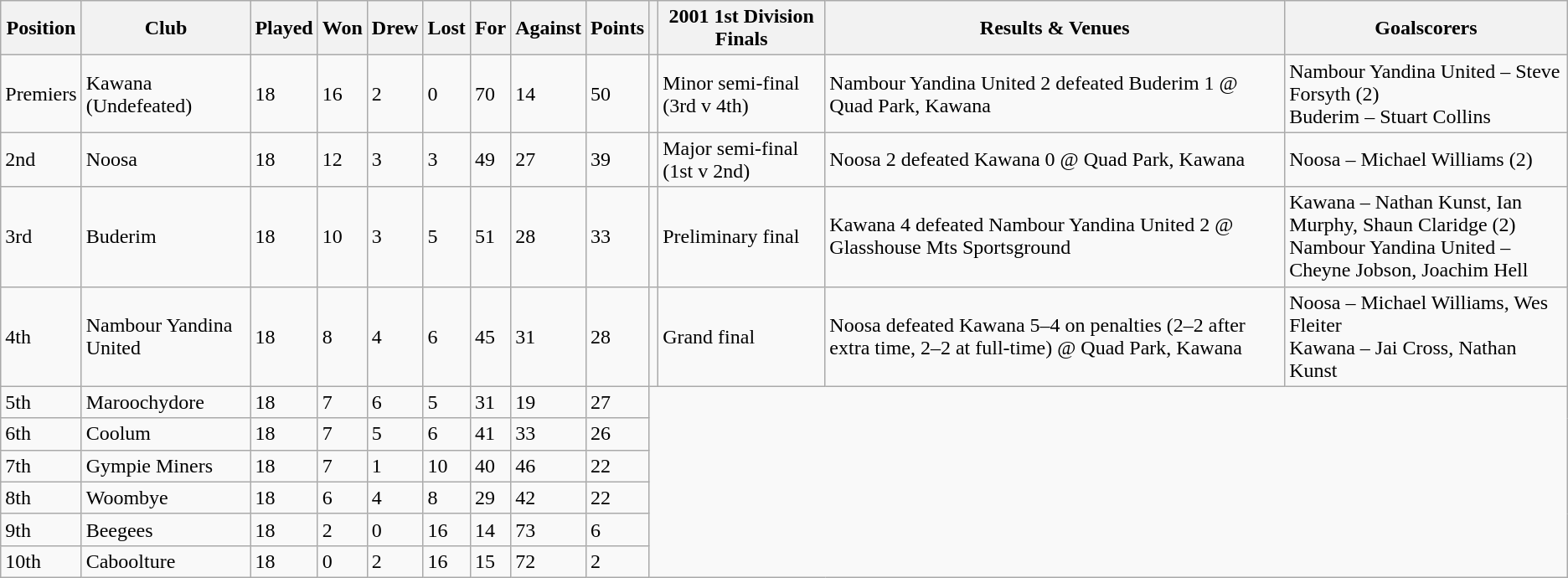<table class="wikitable">
<tr>
<th>Position</th>
<th>Club</th>
<th>Played</th>
<th>Won</th>
<th>Drew</th>
<th>Lost</th>
<th>For</th>
<th>Against</th>
<th>Points</th>
<th></th>
<th>2001 1st Division Finals</th>
<th>Results & Venues</th>
<th>Goalscorers</th>
</tr>
<tr>
<td>Premiers</td>
<td>Kawana (Undefeated)</td>
<td>18</td>
<td>16</td>
<td>2</td>
<td>0</td>
<td>70</td>
<td>14</td>
<td>50</td>
<td></td>
<td>Minor semi-final (3rd v 4th)</td>
<td>Nambour Yandina United 2 defeated Buderim 1 @ Quad Park, Kawana</td>
<td>Nambour Yandina United – Steve Forsyth (2)<br>Buderim – Stuart Collins</td>
</tr>
<tr>
<td>2nd</td>
<td>Noosa</td>
<td>18</td>
<td>12</td>
<td>3</td>
<td>3</td>
<td>49</td>
<td>27</td>
<td>39</td>
<td></td>
<td>Major semi-final (1st v 2nd)</td>
<td>Noosa 2 defeated Kawana 0 @ Quad Park, Kawana</td>
<td>Noosa – Michael Williams (2)</td>
</tr>
<tr>
<td>3rd</td>
<td>Buderim</td>
<td>18</td>
<td>10</td>
<td>3</td>
<td>5</td>
<td>51</td>
<td>28</td>
<td>33</td>
<td></td>
<td>Preliminary final</td>
<td>Kawana 4 defeated Nambour Yandina United 2 @ Glasshouse Mts Sportsground</td>
<td>Kawana – Nathan Kunst, Ian Murphy, Shaun Claridge (2)<br>Nambour Yandina United – Cheyne Jobson, Joachim Hell</td>
</tr>
<tr>
<td>4th</td>
<td>Nambour Yandina United</td>
<td>18</td>
<td>8</td>
<td>4</td>
<td>6</td>
<td>45</td>
<td>31</td>
<td>28</td>
<td></td>
<td>Grand final</td>
<td>Noosa defeated Kawana 5–4 on penalties (2–2 after extra time, 2–2 at full-time) @ Quad Park, Kawana</td>
<td>Noosa – Michael Williams, Wes Fleiter<br>Kawana – Jai Cross, Nathan Kunst</td>
</tr>
<tr>
<td>5th</td>
<td>Maroochydore</td>
<td>18</td>
<td>7</td>
<td>6</td>
<td>5</td>
<td>31</td>
<td>19</td>
<td>27</td>
</tr>
<tr>
<td>6th</td>
<td>Coolum</td>
<td>18</td>
<td>7</td>
<td>5</td>
<td>6</td>
<td>41</td>
<td>33</td>
<td>26</td>
</tr>
<tr>
<td>7th</td>
<td>Gympie Miners</td>
<td>18</td>
<td>7</td>
<td>1</td>
<td>10</td>
<td>40</td>
<td>46</td>
<td>22</td>
</tr>
<tr>
<td>8th</td>
<td>Woombye</td>
<td>18</td>
<td>6</td>
<td>4</td>
<td>8</td>
<td>29</td>
<td>42</td>
<td>22</td>
</tr>
<tr>
<td>9th</td>
<td>Beegees</td>
<td>18</td>
<td>2</td>
<td>0</td>
<td>16</td>
<td>14</td>
<td>73</td>
<td>6</td>
</tr>
<tr>
<td>10th</td>
<td>Caboolture</td>
<td>18</td>
<td>0</td>
<td>2</td>
<td>16</td>
<td>15</td>
<td>72</td>
<td>2</td>
</tr>
</table>
